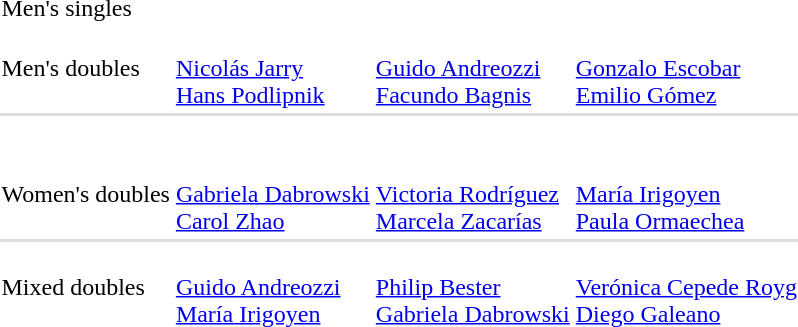<table>
<tr>
<td>Men's singles<br></td>
<td></td>
<td></td>
<td></td>
</tr>
<tr>
<td>Men's doubles<br></td>
<td><br><a href='#'>Nicolás Jarry</a><br> <a href='#'>Hans Podlipnik</a></td>
<td><br><a href='#'>Guido Andreozzi</a><br> <a href='#'>Facundo Bagnis</a></td>
<td><br><a href='#'>Gonzalo Escobar</a><br> <a href='#'>Emilio Gómez</a></td>
</tr>
<tr bgcolor=#DDDDDD>
<td colspan=7></td>
</tr>
<tr>
<td><br></td>
<td></td>
<td></td>
<td></td>
</tr>
<tr>
<td>Women's doubles<br></td>
<td><br><a href='#'>Gabriela Dabrowski</a><br> <a href='#'>Carol Zhao</a></td>
<td><br><a href='#'>Victoria Rodríguez</a><br> <a href='#'>Marcela Zacarías</a></td>
<td><br><a href='#'>María Irigoyen</a><br> <a href='#'>Paula Ormaechea</a></td>
</tr>
<tr bgcolor=#DDDDDD>
<td colspan=7></td>
</tr>
<tr>
<td>Mixed doubles<br></td>
<td><br><a href='#'>Guido Andreozzi</a><br> <a href='#'>María Irigoyen</a></td>
<td><br><a href='#'>Philip Bester</a><br> <a href='#'>Gabriela Dabrowski</a></td>
<td><br><a href='#'>Verónica Cepede Royg</a><br> <a href='#'>Diego Galeano</a></td>
</tr>
</table>
